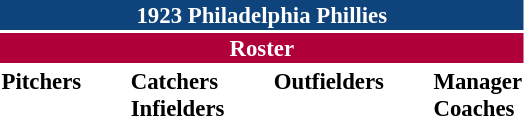<table class="toccolours" style="font-size: 95%;">
<tr>
<th colspan="10" style="background-color: #0f437c; color: white; text-align: center;">1923 Philadelphia Phillies</th>
</tr>
<tr>
<td colspan="10" style="background-color: #af0039; color: white; text-align: center;"><strong>Roster</strong></td>
</tr>
<tr>
<td valign="top"><strong>Pitchers</strong><br>















</td>
<td width="25px"></td>
<td valign="top"><strong>Catchers</strong><br>



<strong>Infielders</strong>









</td>
<td width="25px"></td>
<td valign="top"><strong>Outfielders</strong><br>




</td>
<td width="25px"></td>
<td valign="top"><strong>Manager</strong><br>
<strong>Coaches</strong>
</td>
</tr>
</table>
